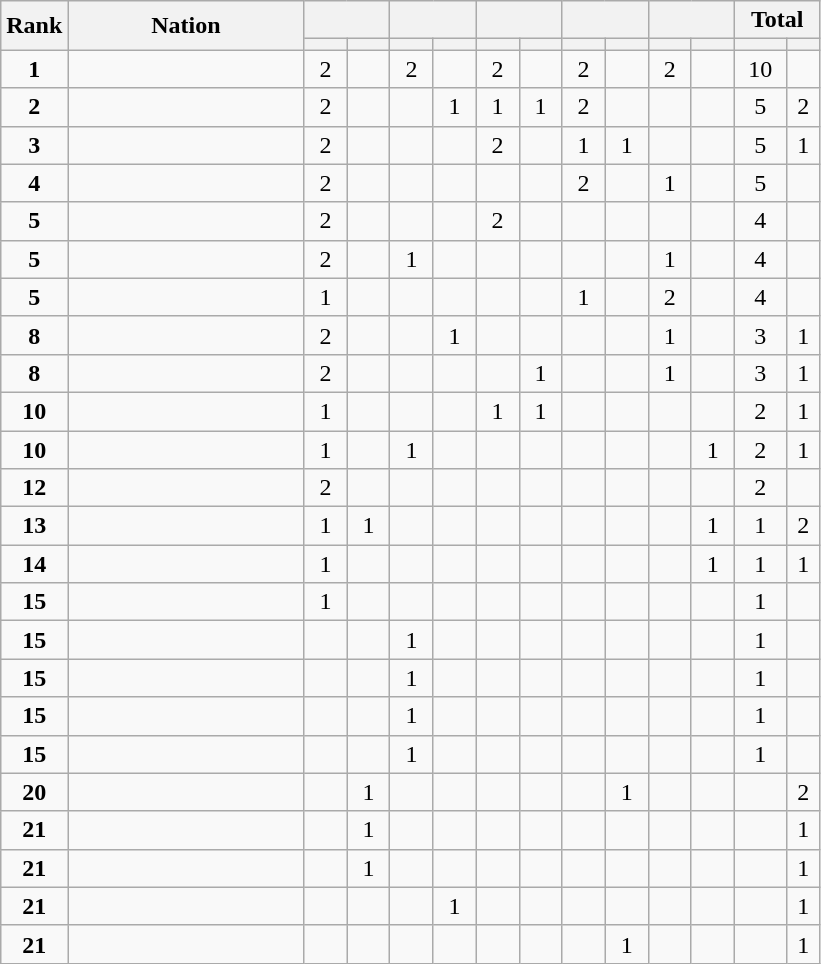<table class="wikitable sortable" style="text-align:center; font-size:100%">
<tr>
<th rowspan=2 scope="col" style="width:15px;">Rank</th>
<th ! rowspan=2 scope="col" style="width:150px;">Nation</th>
<th ! colspan=2 scope="col"  style="width:50px;"></th>
<th ! colspan=2 scope="col"  style="width:50px;"></th>
<th ! colspan=2 scope="col"  style="width:50px;"></th>
<th ! colspan=2 scope="col"  style="width:50px;"></th>
<th ! colspan=2 scope="col"  style="width:50px;"></th>
<th ! colspan=2 scope="col"  style="width:50px;">Total</th>
</tr>
<tr>
<th></th>
<th></th>
<th></th>
<th></th>
<th></th>
<th></th>
<th></th>
<th></th>
<th></th>
<th></th>
<th></th>
<th></th>
</tr>
<tr>
<td scope=row style="text-align:center"><strong>1</strong></td>
<td align=left></td>
<td>2</td>
<td></td>
<td>2</td>
<td></td>
<td>2</td>
<td></td>
<td>2</td>
<td></td>
<td>2</td>
<td></td>
<td>10</td>
<td></td>
</tr>
<tr>
<td scope=row style="text-align:center"><strong>2</strong></td>
<td align=left></td>
<td>2</td>
<td></td>
<td></td>
<td>1</td>
<td>1</td>
<td>1</td>
<td>2</td>
<td></td>
<td></td>
<td></td>
<td>5</td>
<td>2</td>
</tr>
<tr>
<td scope=row style="text-align:center"><strong>3</strong></td>
<td align=left></td>
<td>2</td>
<td></td>
<td></td>
<td></td>
<td>2</td>
<td></td>
<td>1</td>
<td>1</td>
<td></td>
<td></td>
<td>5</td>
<td>1</td>
</tr>
<tr>
<td scope=row style="text-align:center"><strong>4</strong></td>
<td align=left></td>
<td>2</td>
<td></td>
<td></td>
<td></td>
<td></td>
<td></td>
<td>2</td>
<td></td>
<td>1</td>
<td></td>
<td>5</td>
<td></td>
</tr>
<tr>
<td scope=row style="text-align:center"><strong>5</strong></td>
<td align=left></td>
<td>2</td>
<td></td>
<td></td>
<td></td>
<td>2</td>
<td></td>
<td></td>
<td></td>
<td></td>
<td></td>
<td>4</td>
<td></td>
</tr>
<tr>
<td scope=row style="text-align:center"><strong>5</strong></td>
<td align=left></td>
<td>2</td>
<td></td>
<td>1</td>
<td></td>
<td></td>
<td></td>
<td></td>
<td></td>
<td>1</td>
<td></td>
<td>4</td>
<td></td>
</tr>
<tr>
<td scope=row style="text-align:center"><strong>5</strong></td>
<td align=left></td>
<td>1</td>
<td></td>
<td></td>
<td></td>
<td></td>
<td></td>
<td>1</td>
<td></td>
<td>2</td>
<td></td>
<td>4</td>
<td></td>
</tr>
<tr>
<td scope=row style="text-align:center"><strong>8</strong></td>
<td align=left></td>
<td>2</td>
<td></td>
<td></td>
<td>1</td>
<td></td>
<td></td>
<td></td>
<td></td>
<td>1</td>
<td></td>
<td>3</td>
<td>1</td>
</tr>
<tr>
<td scope=row style="text-align:center"><strong>8</strong></td>
<td align=left></td>
<td>2</td>
<td></td>
<td></td>
<td></td>
<td></td>
<td>1</td>
<td></td>
<td></td>
<td>1</td>
<td></td>
<td>3</td>
<td>1</td>
</tr>
<tr>
<td scope=row style="text-align:center"><strong>10</strong></td>
<td align=left></td>
<td>1</td>
<td></td>
<td></td>
<td></td>
<td>1</td>
<td>1</td>
<td></td>
<td></td>
<td></td>
<td></td>
<td>2</td>
<td>1</td>
</tr>
<tr>
<td scope=row style="text-align:center"><strong>10</strong></td>
<td align=left></td>
<td>1</td>
<td></td>
<td>1</td>
<td></td>
<td></td>
<td></td>
<td></td>
<td></td>
<td></td>
<td>1</td>
<td>2</td>
<td>1</td>
</tr>
<tr>
<td scope=row style="text-align:center"><strong>12</strong></td>
<td align=left></td>
<td>2</td>
<td></td>
<td></td>
<td></td>
<td></td>
<td></td>
<td></td>
<td></td>
<td></td>
<td></td>
<td>2</td>
<td></td>
</tr>
<tr>
<td scope=row style="text-align:center"><strong>13</strong></td>
<td align=left></td>
<td>1</td>
<td>1</td>
<td></td>
<td></td>
<td></td>
<td></td>
<td></td>
<td></td>
<td></td>
<td>1</td>
<td>1</td>
<td>2</td>
</tr>
<tr>
<td scope=row style="text-align:center"><strong>14</strong></td>
<td align=left></td>
<td>1</td>
<td></td>
<td></td>
<td></td>
<td></td>
<td></td>
<td></td>
<td></td>
<td></td>
<td>1</td>
<td>1</td>
<td>1</td>
</tr>
<tr>
<td scope=row style="text-align:center"><strong>15</strong></td>
<td align=left></td>
<td>1</td>
<td></td>
<td></td>
<td></td>
<td></td>
<td></td>
<td></td>
<td></td>
<td></td>
<td></td>
<td>1</td>
<td></td>
</tr>
<tr>
<td scope=row style="text-align:center"><strong>15</strong></td>
<td align=left></td>
<td></td>
<td></td>
<td>1</td>
<td></td>
<td></td>
<td></td>
<td></td>
<td></td>
<td></td>
<td></td>
<td>1</td>
<td></td>
</tr>
<tr>
<td scope=row style="text-align:center"><strong>15</strong></td>
<td align=left></td>
<td></td>
<td></td>
<td>1</td>
<td></td>
<td></td>
<td></td>
<td></td>
<td></td>
<td></td>
<td></td>
<td>1</td>
<td></td>
</tr>
<tr>
<td scope=row style="text-align:center"><strong>15</strong></td>
<td align=left></td>
<td></td>
<td></td>
<td>1</td>
<td></td>
<td></td>
<td></td>
<td></td>
<td></td>
<td></td>
<td></td>
<td>1</td>
<td></td>
</tr>
<tr>
<td scope=row style="text-align:center"><strong>15</strong></td>
<td align=left></td>
<td></td>
<td></td>
<td>1</td>
<td></td>
<td></td>
<td></td>
<td></td>
<td></td>
<td></td>
<td></td>
<td>1</td>
<td></td>
</tr>
<tr>
<td scope=row style="text-align:center"><strong>20</strong></td>
<td align=left></td>
<td></td>
<td>1</td>
<td></td>
<td></td>
<td></td>
<td></td>
<td></td>
<td>1</td>
<td></td>
<td></td>
<td></td>
<td>2</td>
</tr>
<tr>
<td scope=row style="text-align:center"><strong>21</strong></td>
<td align=left></td>
<td></td>
<td>1</td>
<td></td>
<td></td>
<td></td>
<td></td>
<td></td>
<td></td>
<td></td>
<td></td>
<td></td>
<td>1</td>
</tr>
<tr>
<td scope=row style="text-align:center"><strong>21</strong></td>
<td align=left></td>
<td></td>
<td>1</td>
<td></td>
<td></td>
<td></td>
<td></td>
<td></td>
<td></td>
<td></td>
<td></td>
<td></td>
<td>1</td>
</tr>
<tr>
<td scope=row style="text-align:center"><strong>21</strong></td>
<td align=left></td>
<td></td>
<td></td>
<td></td>
<td>1</td>
<td></td>
<td></td>
<td></td>
<td></td>
<td></td>
<td></td>
<td></td>
<td>1</td>
</tr>
<tr>
<td scope=row style="text-align:center"><strong>21</strong></td>
<td align=left></td>
<td></td>
<td></td>
<td></td>
<td></td>
<td></td>
<td></td>
<td></td>
<td>1</td>
<td></td>
<td></td>
<td></td>
<td>1</td>
</tr>
</table>
